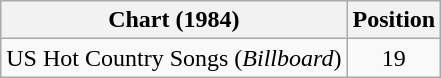<table class="wikitable">
<tr>
<th>Chart (1984)</th>
<th>Position</th>
</tr>
<tr>
<td>US Hot Country Songs (<em>Billboard</em>)</td>
<td align="center">19</td>
</tr>
</table>
